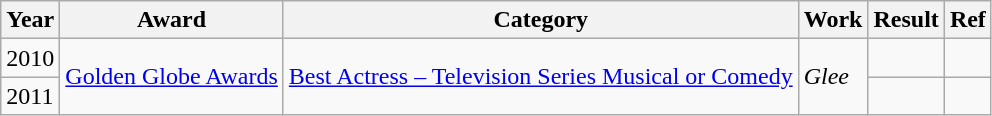<table class=wikitable>
<tr>
<th>Year</th>
<th>Award</th>
<th>Category</th>
<th>Work</th>
<th>Result</th>
<th>Ref</th>
</tr>
<tr>
<td>2010</td>
<td rowspan="2"><a href='#'>Golden Globe Awards</a></td>
<td rowspan="2"><a href='#'>Best Actress – Television Series Musical or Comedy</a></td>
<td rowspan="2"><em>Glee</em></td>
<td></td>
<td></td>
</tr>
<tr>
<td>2011</td>
<td></td>
<td></td>
</tr>
</table>
